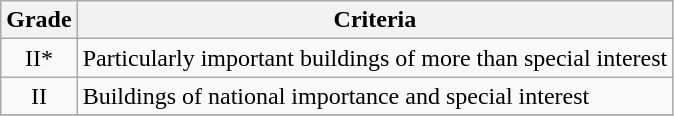<table class="wikitable" border="1">
<tr>
<th>Grade</th>
<th>Criteria</th>
</tr>
<tr>
<td align="center" >II*</td>
<td>Particularly important buildings of more than special interest</td>
</tr>
<tr>
<td align="center" >II</td>
<td>Buildings of national importance and special interest</td>
</tr>
<tr>
</tr>
</table>
